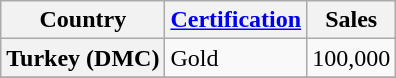<table class="wikitable plainrowheaders">
<tr>
<th scope="col">Country</th>
<th scope="col"><a href='#'>Certification</a></th>
<th scope="col">Sales</th>
</tr>
<tr>
<th scope="row">Turkey (DMC)</th>
<td>Gold</td>
<td>100,000</td>
</tr>
<tr>
</tr>
</table>
